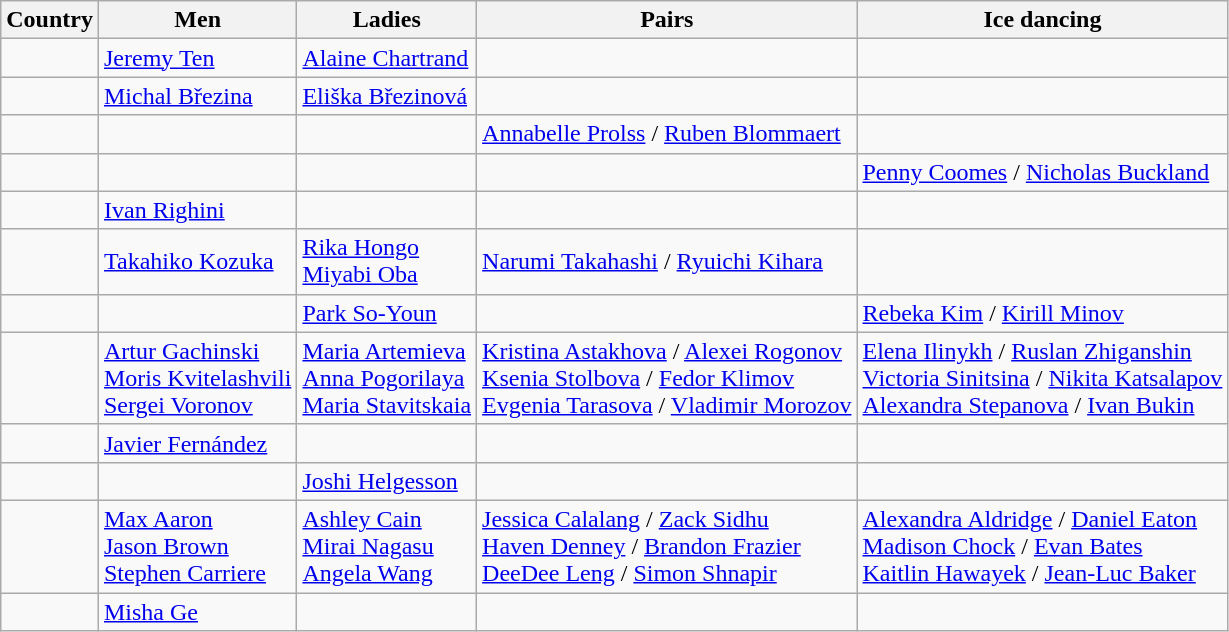<table class="wikitable">
<tr>
<th>Country</th>
<th>Men</th>
<th>Ladies</th>
<th>Pairs</th>
<th>Ice dancing</th>
</tr>
<tr>
<td></td>
<td><a href='#'>Jeremy Ten</a></td>
<td><a href='#'>Alaine Chartrand</a></td>
<td></td>
<td></td>
</tr>
<tr>
<td></td>
<td><a href='#'>Michal Březina</a></td>
<td><a href='#'>Eliška Březinová</a></td>
<td></td>
<td></td>
</tr>
<tr>
<td></td>
<td></td>
<td></td>
<td><a href='#'>Annabelle Prolss</a> / <a href='#'>Ruben Blommaert</a></td>
<td></td>
</tr>
<tr>
<td></td>
<td></td>
<td></td>
<td></td>
<td><a href='#'>Penny Coomes</a> / <a href='#'>Nicholas Buckland</a></td>
</tr>
<tr>
<td></td>
<td><a href='#'>Ivan Righini</a></td>
<td></td>
<td></td>
<td></td>
</tr>
<tr>
<td></td>
<td><a href='#'>Takahiko Kozuka</a></td>
<td><a href='#'>Rika Hongo</a> <br> <a href='#'>Miyabi Oba</a></td>
<td><a href='#'>Narumi Takahashi</a> / <a href='#'>Ryuichi Kihara</a></td>
<td></td>
</tr>
<tr>
<td></td>
<td></td>
<td><a href='#'>Park So-Youn</a></td>
<td></td>
<td><a href='#'>Rebeka Kim</a> / <a href='#'>Kirill Minov</a></td>
</tr>
<tr>
<td></td>
<td><a href='#'>Artur Gachinski</a> <br> <a href='#'>Moris Kvitelashvili</a> <br> <a href='#'>Sergei Voronov</a></td>
<td><a href='#'>Maria Artemieva</a> <br> <a href='#'>Anna Pogorilaya</a> <br> <a href='#'>Maria Stavitskaia</a></td>
<td><a href='#'>Kristina Astakhova</a> / <a href='#'>Alexei Rogonov</a> <br> <a href='#'>Ksenia Stolbova</a> / <a href='#'>Fedor Klimov</a> <br> <a href='#'>Evgenia Tarasova</a> / <a href='#'>Vladimir Morozov</a></td>
<td><a href='#'>Elena Ilinykh</a> / <a href='#'>Ruslan Zhiganshin</a> <br> <a href='#'>Victoria Sinitsina</a> / <a href='#'>Nikita Katsalapov</a> <br> <a href='#'>Alexandra Stepanova</a> / <a href='#'>Ivan Bukin</a></td>
</tr>
<tr>
<td></td>
<td><a href='#'>Javier Fernández</a></td>
<td></td>
<td></td>
<td></td>
</tr>
<tr>
<td></td>
<td></td>
<td><a href='#'>Joshi Helgesson</a></td>
<td></td>
<td></td>
</tr>
<tr>
<td></td>
<td><a href='#'>Max Aaron</a> <br> <a href='#'>Jason Brown</a> <br> <a href='#'>Stephen Carriere</a></td>
<td><a href='#'>Ashley Cain</a> <br> <a href='#'>Mirai Nagasu</a> <br> <a href='#'>Angela Wang</a></td>
<td><a href='#'>Jessica Calalang</a> / <a href='#'>Zack Sidhu</a> <br> <a href='#'>Haven Denney</a> / <a href='#'>Brandon Frazier</a> <br> <a href='#'>DeeDee Leng</a> / <a href='#'>Simon Shnapir</a></td>
<td><a href='#'>Alexandra Aldridge</a> / <a href='#'>Daniel Eaton</a> <br> <a href='#'>Madison Chock</a> / <a href='#'>Evan Bates</a> <br> <a href='#'>Kaitlin Hawayek</a> / <a href='#'>Jean-Luc Baker</a></td>
</tr>
<tr>
<td></td>
<td><a href='#'>Misha Ge</a></td>
<td></td>
<td></td>
<td></td>
</tr>
</table>
